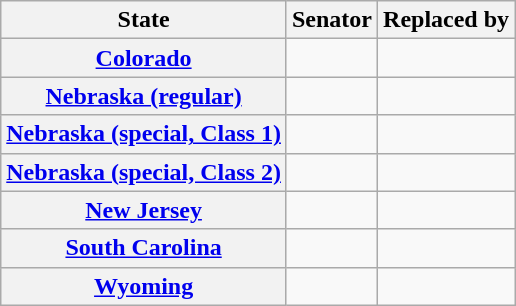<table class="wikitable sortable plainrowheaders">
<tr>
<th scope="col">State</th>
<th scope="col">Senator</th>
<th scope="col">Replaced by</th>
</tr>
<tr>
<th><a href='#'>Colorado</a></th>
<td></td>
<td></td>
</tr>
<tr>
<th><a href='#'>Nebraska (regular)</a></th>
<td></td>
<td></td>
</tr>
<tr>
<th><a href='#'>Nebraska (special, Class 1)</a></th>
<td></td>
<td></td>
</tr>
<tr>
<th><a href='#'>Nebraska (special, Class 2)</a></th>
<td></td>
<td></td>
</tr>
<tr>
<th><a href='#'>New Jersey</a></th>
<td></td>
<td></td>
</tr>
<tr>
<th><a href='#'>South Carolina</a></th>
<td></td>
<td></td>
</tr>
<tr>
<th><a href='#'>Wyoming</a></th>
<td></td>
<td></td>
</tr>
</table>
